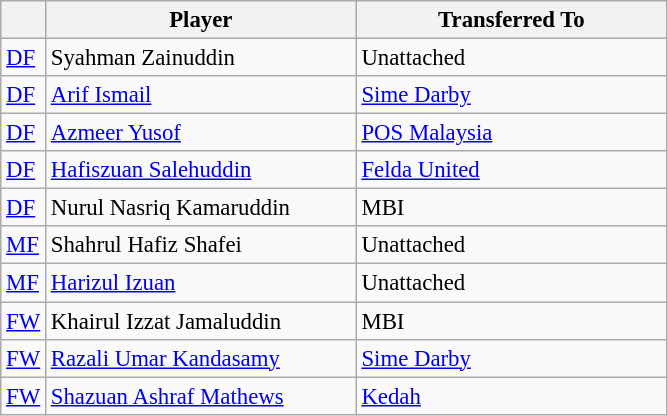<table class="wikitable plainrowheaders sortable" style="font-size:95%">
<tr>
<th></th>
<th scope=col style="width:200px;">Player</th>
<th scope=col style="width:200px;">Transferred To</th>
</tr>
<tr>
<td align=left><a href='#'>DF</a></td>
<td align=left> Syahman Zainuddin</td>
<td align=left>Unattached</td>
</tr>
<tr>
<td align=left><a href='#'>DF</a></td>
<td align=left> <a href='#'>Arif Ismail</a></td>
<td align=left> <a href='#'>Sime Darby</a></td>
</tr>
<tr>
<td align=left><a href='#'>DF</a></td>
<td align=left> <a href='#'>Azmeer Yusof</a></td>
<td align=left> <a href='#'>POS Malaysia</a></td>
</tr>
<tr>
<td align=left><a href='#'>DF</a></td>
<td align=left> <a href='#'>Hafiszuan Salehuddin</a></td>
<td align=left> <a href='#'>Felda United</a></td>
</tr>
<tr>
<td align=left><a href='#'>DF</a></td>
<td align=left> Nurul Nasriq Kamaruddin</td>
<td align=left> MBI</td>
</tr>
<tr>
<td align=left><a href='#'>MF</a></td>
<td align=left> Shahrul Hafiz Shafei</td>
<td align=left>Unattached</td>
</tr>
<tr>
<td align=left><a href='#'>MF</a></td>
<td align=left> <a href='#'>Harizul Izuan</a></td>
<td align=left>Unattached</td>
</tr>
<tr>
<td align=left><a href='#'>FW</a></td>
<td align=left> Khairul Izzat Jamaluddin</td>
<td align=left> MBI</td>
</tr>
<tr>
<td align=left><a href='#'>FW</a></td>
<td align=left> <a href='#'>Razali Umar Kandasamy</a></td>
<td align=left> <a href='#'>Sime Darby</a></td>
</tr>
<tr>
<td align=left><a href='#'>FW</a></td>
<td align=left> <a href='#'>Shazuan Ashraf Mathews</a></td>
<td align=left> <a href='#'>Kedah</a></td>
</tr>
</table>
